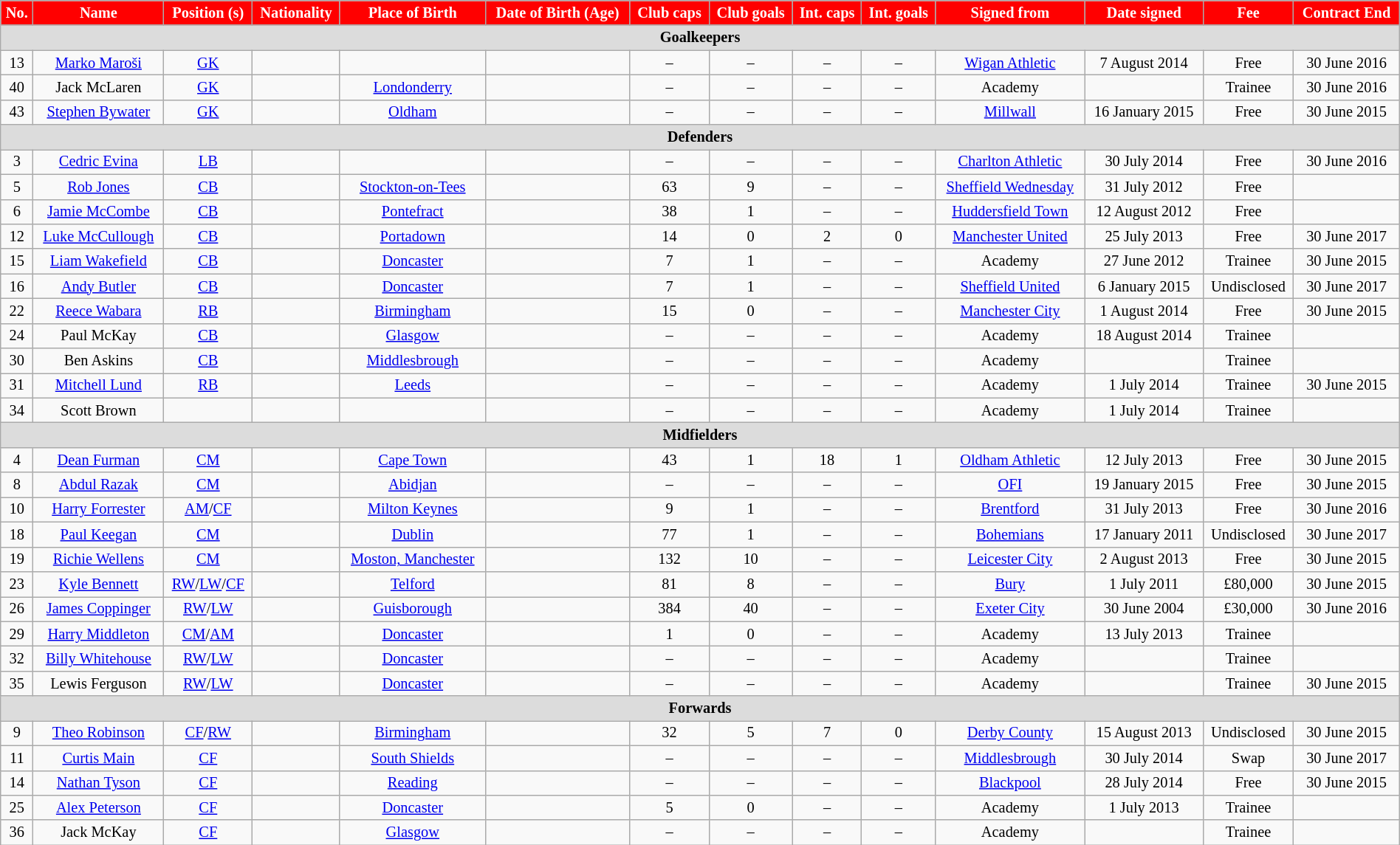<table class="wikitable" style="text-align:center; font-size:85%; width:100%;">
<tr>
<th style="background:red; color:white; text-align:center;">No.</th>
<th style="background:red; color:white; text-align:center;">Name</th>
<th style="background:red; color:white; text-align:center;">Position (s)</th>
<th style="background:red; color:white; text-align:center;">Nationality</th>
<th style="background:red; color:white; text-align:center;">Place of Birth</th>
<th style="background:red; color:white; text-align:center;">Date of Birth (Age)</th>
<th style="background:red; color:white; text-align:center;">Club caps</th>
<th style="background:red; color:white; text-align:center;">Club goals</th>
<th style="background:red; color:white; text-align:center;">Int. caps</th>
<th style="background:red; color:white; text-align:center;">Int. goals</th>
<th style="background:red; color:white; text-align:center;">Signed from</th>
<th style="background:red; color:white; text-align:center;">Date signed</th>
<th style="background:red; color:white; text-align:center;">Fee</th>
<th style="background:red; color:white; text-align:center;">Contract End</th>
</tr>
<tr>
<th colspan="14" style="background:#dcdcdc; text-align:center;">Goalkeepers</th>
</tr>
<tr>
<td>13</td>
<td><a href='#'>Marko Maroši</a></td>
<td><a href='#'>GK</a></td>
<td></td>
<td></td>
<td></td>
<td>–</td>
<td>–</td>
<td>–</td>
<td>–</td>
<td><a href='#'>Wigan Athletic</a></td>
<td>7 August 2014</td>
<td>Free</td>
<td>30 June 2016</td>
</tr>
<tr>
<td>40</td>
<td>Jack McLaren</td>
<td><a href='#'>GK</a></td>
<td></td>
<td><a href='#'>Londonderry</a></td>
<td></td>
<td>–</td>
<td>–</td>
<td>–</td>
<td>–</td>
<td>Academy</td>
<td></td>
<td>Trainee</td>
<td>30 June 2016</td>
</tr>
<tr>
<td>43</td>
<td><a href='#'>Stephen Bywater</a></td>
<td><a href='#'>GK</a></td>
<td></td>
<td><a href='#'>Oldham</a></td>
<td></td>
<td>–</td>
<td>–</td>
<td>–</td>
<td>–</td>
<td><a href='#'>Millwall</a></td>
<td>16 January 2015</td>
<td>Free</td>
<td>30 June 2015</td>
</tr>
<tr>
<th colspan="14" style="background:#dcdcdc; text-align:center;">Defenders</th>
</tr>
<tr>
<td>3</td>
<td><a href='#'>Cedric Evina</a></td>
<td><a href='#'>LB</a></td>
<td></td>
<td></td>
<td></td>
<td>–</td>
<td>–</td>
<td>–</td>
<td>–</td>
<td><a href='#'>Charlton Athletic</a></td>
<td>30 July 2014</td>
<td>Free</td>
<td>30 June 2016</td>
</tr>
<tr>
<td>5</td>
<td><a href='#'>Rob Jones</a></td>
<td><a href='#'>CB</a></td>
<td></td>
<td><a href='#'>Stockton-on-Tees</a></td>
<td></td>
<td>63</td>
<td>9</td>
<td>–</td>
<td>–</td>
<td><a href='#'>Sheffield Wednesday</a></td>
<td>31 July 2012</td>
<td>Free</td>
<td></td>
</tr>
<tr>
<td>6</td>
<td><a href='#'>Jamie McCombe</a></td>
<td><a href='#'>CB</a></td>
<td></td>
<td><a href='#'>Pontefract</a></td>
<td></td>
<td>38</td>
<td>1</td>
<td>–</td>
<td>–</td>
<td><a href='#'>Huddersfield Town</a></td>
<td>12 August 2012</td>
<td>Free</td>
<td></td>
</tr>
<tr>
<td>12</td>
<td><a href='#'>Luke McCullough</a></td>
<td><a href='#'>CB</a></td>
<td></td>
<td><a href='#'>Portadown</a></td>
<td></td>
<td>14</td>
<td>0</td>
<td>2</td>
<td>0</td>
<td><a href='#'>Manchester United</a></td>
<td>25 July 2013</td>
<td>Free</td>
<td>30 June 2017</td>
</tr>
<tr>
<td>15</td>
<td><a href='#'>Liam Wakefield</a></td>
<td><a href='#'>CB</a></td>
<td></td>
<td><a href='#'>Doncaster</a></td>
<td></td>
<td>7</td>
<td>1</td>
<td>–</td>
<td>–</td>
<td>Academy</td>
<td>27 June 2012</td>
<td>Trainee</td>
<td>30 June 2015</td>
</tr>
<tr>
<td>16</td>
<td><a href='#'>Andy Butler</a></td>
<td><a href='#'>CB</a></td>
<td></td>
<td><a href='#'>Doncaster</a></td>
<td></td>
<td>7</td>
<td>1</td>
<td>–</td>
<td>–</td>
<td><a href='#'>Sheffield United</a></td>
<td>6 January 2015</td>
<td>Undisclosed</td>
<td>30 June 2017</td>
</tr>
<tr>
<td>22</td>
<td><a href='#'>Reece Wabara</a></td>
<td><a href='#'>RB</a></td>
<td></td>
<td><a href='#'>Birmingham</a></td>
<td></td>
<td>15</td>
<td>0</td>
<td>–</td>
<td>–</td>
<td><a href='#'>Manchester City</a></td>
<td>1 August 2014</td>
<td>Free</td>
<td>30 June 2015</td>
</tr>
<tr>
<td>24</td>
<td>Paul McKay</td>
<td><a href='#'>CB</a></td>
<td></td>
<td><a href='#'>Glasgow</a></td>
<td></td>
<td>–</td>
<td>–</td>
<td>–</td>
<td>–</td>
<td>Academy</td>
<td>18 August 2014</td>
<td>Trainee</td>
<td></td>
</tr>
<tr>
<td>30</td>
<td>Ben Askins</td>
<td><a href='#'>CB</a></td>
<td></td>
<td><a href='#'>Middlesbrough</a></td>
<td></td>
<td>–</td>
<td>–</td>
<td>–</td>
<td>–</td>
<td>Academy</td>
<td></td>
<td>Trainee</td>
<td></td>
</tr>
<tr>
<td>31</td>
<td><a href='#'>Mitchell Lund</a></td>
<td><a href='#'>RB</a></td>
<td></td>
<td><a href='#'>Leeds</a></td>
<td></td>
<td>–</td>
<td>–</td>
<td>–</td>
<td>–</td>
<td>Academy</td>
<td>1 July 2014</td>
<td>Trainee</td>
<td>30 June 2015</td>
</tr>
<tr>
<td>34</td>
<td>Scott Brown</td>
<td></td>
<td></td>
<td></td>
<td></td>
<td>–</td>
<td>–</td>
<td>–</td>
<td>–</td>
<td>Academy</td>
<td>1 July 2014</td>
<td>Trainee</td>
<td></td>
</tr>
<tr>
<th colspan="14" style="background:#dcdcdc; text-align:center;">Midfielders</th>
</tr>
<tr>
<td>4</td>
<td><a href='#'>Dean Furman</a></td>
<td><a href='#'>CM</a></td>
<td></td>
<td><a href='#'>Cape Town</a></td>
<td></td>
<td>43</td>
<td>1</td>
<td>18</td>
<td>1</td>
<td><a href='#'>Oldham Athletic</a></td>
<td>12 July 2013</td>
<td>Free</td>
<td>30 June 2015</td>
</tr>
<tr>
<td>8</td>
<td><a href='#'>Abdul Razak</a></td>
<td><a href='#'>CM</a></td>
<td></td>
<td><a href='#'>Abidjan</a></td>
<td></td>
<td>–</td>
<td>–</td>
<td>–</td>
<td>–</td>
<td><a href='#'>OFI</a></td>
<td>19 January 2015</td>
<td>Free</td>
<td>30 June 2015</td>
</tr>
<tr>
<td>10</td>
<td><a href='#'>Harry Forrester</a></td>
<td><a href='#'>AM</a>/<a href='#'>CF</a></td>
<td></td>
<td><a href='#'>Milton Keynes</a></td>
<td></td>
<td>9</td>
<td>1</td>
<td>–</td>
<td>–</td>
<td><a href='#'>Brentford</a></td>
<td>31 July 2013</td>
<td>Free</td>
<td>30 June 2016</td>
</tr>
<tr>
<td>18</td>
<td><a href='#'>Paul Keegan</a></td>
<td><a href='#'>CM</a></td>
<td></td>
<td><a href='#'>Dublin</a></td>
<td></td>
<td>77</td>
<td>1</td>
<td>–</td>
<td>–</td>
<td><a href='#'>Bohemians</a></td>
<td>17 January 2011</td>
<td>Undisclosed</td>
<td>30 June 2017</td>
</tr>
<tr>
<td>19</td>
<td><a href='#'>Richie Wellens</a></td>
<td><a href='#'>CM</a></td>
<td></td>
<td><a href='#'>Moston, Manchester</a></td>
<td></td>
<td>132</td>
<td>10</td>
<td>–</td>
<td>–</td>
<td><a href='#'>Leicester City</a></td>
<td>2 August 2013</td>
<td>Free</td>
<td>30 June 2015</td>
</tr>
<tr>
<td>23</td>
<td><a href='#'>Kyle Bennett</a></td>
<td><a href='#'>RW</a>/<a href='#'>LW</a>/<a href='#'>CF</a></td>
<td></td>
<td><a href='#'>Telford</a></td>
<td></td>
<td>81</td>
<td>8</td>
<td>–</td>
<td>–</td>
<td><a href='#'>Bury</a></td>
<td>1 July 2011</td>
<td>£80,000</td>
<td>30 June 2015</td>
</tr>
<tr>
<td>26</td>
<td><a href='#'>James Coppinger</a></td>
<td><a href='#'>RW</a>/<a href='#'>LW</a></td>
<td></td>
<td><a href='#'>Guisborough</a></td>
<td></td>
<td>384</td>
<td>40</td>
<td>–</td>
<td>–</td>
<td><a href='#'>Exeter City</a></td>
<td>30 June 2004</td>
<td>£30,000</td>
<td>30 June 2016</td>
</tr>
<tr>
<td>29</td>
<td><a href='#'>Harry Middleton</a></td>
<td><a href='#'>CM</a>/<a href='#'>AM</a></td>
<td></td>
<td><a href='#'>Doncaster</a></td>
<td></td>
<td>1</td>
<td>0</td>
<td>–</td>
<td>–</td>
<td>Academy</td>
<td>13 July 2013</td>
<td>Trainee</td>
<td></td>
</tr>
<tr>
<td>32</td>
<td><a href='#'>Billy Whitehouse</a></td>
<td><a href='#'>RW</a>/<a href='#'>LW</a></td>
<td></td>
<td><a href='#'>Doncaster</a></td>
<td></td>
<td>–</td>
<td>–</td>
<td>–</td>
<td>–</td>
<td>Academy</td>
<td></td>
<td>Trainee</td>
<td></td>
</tr>
<tr>
<td>35</td>
<td>Lewis Ferguson</td>
<td><a href='#'>RW</a>/<a href='#'>LW</a></td>
<td></td>
<td><a href='#'>Doncaster</a></td>
<td></td>
<td>–</td>
<td>–</td>
<td>–</td>
<td>–</td>
<td>Academy</td>
<td></td>
<td>Trainee</td>
<td>30 June 2015</td>
</tr>
<tr>
<th colspan="14" style="background:#dcdcdc; text-align:center;">Forwards</th>
</tr>
<tr>
<td>9</td>
<td><a href='#'>Theo Robinson</a></td>
<td><a href='#'>CF</a>/<a href='#'>RW</a></td>
<td></td>
<td><a href='#'>Birmingham</a></td>
<td></td>
<td>32</td>
<td>5</td>
<td>7</td>
<td>0</td>
<td><a href='#'>Derby County</a></td>
<td>15 August 2013</td>
<td>Undisclosed</td>
<td>30 June 2015</td>
</tr>
<tr>
<td>11</td>
<td><a href='#'>Curtis Main</a></td>
<td><a href='#'>CF</a></td>
<td></td>
<td><a href='#'>South Shields</a></td>
<td></td>
<td>–</td>
<td>–</td>
<td>–</td>
<td>–</td>
<td><a href='#'>Middlesbrough</a></td>
<td>30 July 2014</td>
<td>Swap</td>
<td>30 June 2017</td>
</tr>
<tr>
<td>14</td>
<td><a href='#'>Nathan Tyson</a></td>
<td><a href='#'>CF</a></td>
<td></td>
<td><a href='#'>Reading</a></td>
<td></td>
<td>–</td>
<td>–</td>
<td>–</td>
<td>–</td>
<td><a href='#'>Blackpool</a></td>
<td>28 July 2014</td>
<td>Free</td>
<td>30 June 2015</td>
</tr>
<tr>
<td>25</td>
<td><a href='#'>Alex Peterson</a></td>
<td><a href='#'>CF</a></td>
<td></td>
<td><a href='#'>Doncaster</a></td>
<td></td>
<td>5</td>
<td>0</td>
<td>–</td>
<td>–</td>
<td>Academy</td>
<td>1 July 2013</td>
<td>Trainee</td>
<td></td>
</tr>
<tr>
<td>36</td>
<td>Jack McKay</td>
<td><a href='#'>CF</a></td>
<td></td>
<td><a href='#'>Glasgow</a></td>
<td></td>
<td>–</td>
<td>–</td>
<td>–</td>
<td>–</td>
<td>Academy</td>
<td></td>
<td>Trainee</td>
<td></td>
</tr>
</table>
